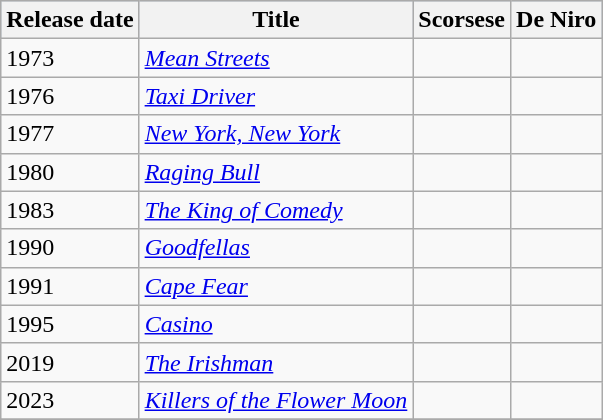<table class="wikitable unsortable">
<tr style="background:#b0c4de; text-align:center;">
<th>Release date</th>
<th>Title</th>
<th>Scorsese</th>
<th>De Niro</th>
</tr>
<tr>
<td>1973</td>
<td><em><a href='#'>Mean Streets</a></em></td>
<td></td>
<td></td>
</tr>
<tr>
<td>1976</td>
<td><em><a href='#'>Taxi Driver</a></em></td>
<td></td>
<td></td>
</tr>
<tr>
<td>1977</td>
<td><em><a href='#'>New York, New York</a></em></td>
<td></td>
<td></td>
</tr>
<tr>
<td>1980</td>
<td><em><a href='#'>Raging Bull</a></em></td>
<td></td>
<td></td>
</tr>
<tr>
<td>1983</td>
<td><em><a href='#'>The King of Comedy</a></em></td>
<td></td>
<td></td>
</tr>
<tr>
<td>1990</td>
<td><em><a href='#'>Goodfellas</a></em></td>
<td></td>
<td></td>
</tr>
<tr>
<td>1991</td>
<td><em><a href='#'>Cape Fear</a></em></td>
<td></td>
<td></td>
</tr>
<tr>
<td>1995</td>
<td><em><a href='#'>Casino</a></em></td>
<td></td>
<td></td>
</tr>
<tr>
<td>2019</td>
<td><em><a href='#'>The Irishman</a></em></td>
<td></td>
<td></td>
</tr>
<tr>
<td>2023</td>
<td><em><a href='#'>Killers of the Flower Moon</a></em></td>
<td></td>
<td></td>
</tr>
<tr>
</tr>
</table>
